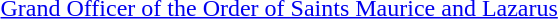<table>
<tr>
<td rowspan=2 style="width:60px; vertical-align:top;"></td>
<td><a href='#'>Grand Officer of the Order of Saints Maurice and Lazarus</a></td>
</tr>
<tr>
<td></td>
</tr>
</table>
